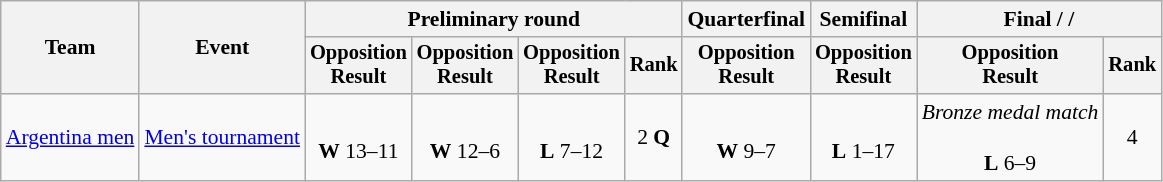<table class="wikitable" style="font-size:90%;text-align:center">
<tr>
<th rowspan=2>Team</th>
<th rowspan=2>Event</th>
<th colspan=4>Preliminary round</th>
<th>Quarterfinal</th>
<th>Semifinal</th>
<th colspan=2>Final /  / </th>
</tr>
<tr style=font-size:95%>
<th>Opposition<br>Result</th>
<th>Opposition<br>Result</th>
<th>Opposition<br>Result</th>
<th>Rank</th>
<th>Opposition<br>Result</th>
<th>Opposition<br>Result</th>
<th>Opposition<br>Result</th>
<th>Rank</th>
</tr>
<tr>
<td style="text-align:left"><a href='#'>Argentina men</a></td>
<td style="text-align:left"><a href='#'>Men's tournament</a></td>
<td><br><strong>W</strong> 13–11</td>
<td><br><strong>W</strong> 12–6</td>
<td><br><strong>L</strong> 7–12</td>
<td>2 <strong>Q</strong></td>
<td><br><strong>W</strong> 9–7</td>
<td><br><strong>L</strong> 1–17</td>
<td><em>Bronze medal match</em><br><br><strong>L</strong> 6–9</td>
<td>4</td>
</tr>
</table>
